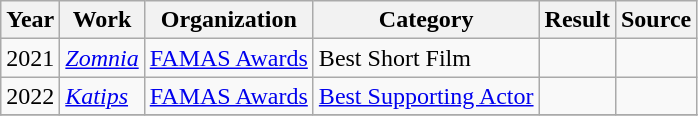<table class="wikitable">
<tr>
<th>Year</th>
<th>Work</th>
<th>Organization</th>
<th>Category</th>
<th>Result</th>
<th>Source </th>
</tr>
<tr>
<td>2021</td>
<td><em><a href='#'>Zomnia</a></em></td>
<td><a href='#'>FAMAS Awards</a></td>
<td>Best Short Film</td>
<td></td>
<td></td>
</tr>
<tr>
<td>2022</td>
<td><em><a href='#'>Katips</a></em></td>
<td><a href='#'>FAMAS Awards</a></td>
<td><a href='#'>Best Supporting Actor</a></td>
<td></td>
<td></td>
</tr>
<tr>
</tr>
</table>
